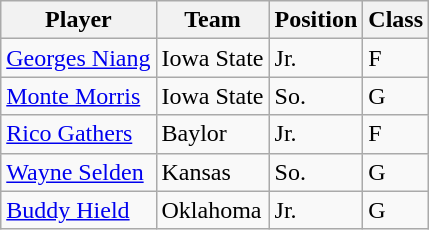<table class="wikitable">
<tr>
<th>Player</th>
<th>Team</th>
<th>Position</th>
<th>Class</th>
</tr>
<tr>
<td><a href='#'>Georges Niang</a></td>
<td>Iowa State</td>
<td>Jr.</td>
<td>F</td>
</tr>
<tr>
<td><a href='#'>Monte Morris</a></td>
<td>Iowa State</td>
<td>So.</td>
<td>G</td>
</tr>
<tr>
<td><a href='#'>Rico Gathers</a></td>
<td>Baylor</td>
<td>Jr.</td>
<td>F</td>
</tr>
<tr>
<td><a href='#'>Wayne Selden</a></td>
<td>Kansas</td>
<td>So.</td>
<td>G</td>
</tr>
<tr>
<td><a href='#'>Buddy Hield</a></td>
<td>Oklahoma</td>
<td>Jr.</td>
<td>G</td>
</tr>
</table>
